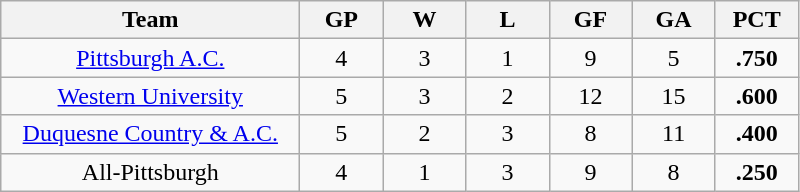<table class="wikitable" style="text-align:center;">
<tr>
<th style="width:12em">Team</th>
<th style="width:3em">GP</th>
<th style="width:3em">W</th>
<th style="width:3em">L</th>
<th style="width:3em">GF</th>
<th style="width:3em">GA</th>
<th style="width:3em">PCT</th>
</tr>
<tr>
<td><a href='#'>Pittsburgh A.C.</a></td>
<td>4</td>
<td>3</td>
<td>1</td>
<td>9</td>
<td>5</td>
<td><strong>.750</strong></td>
</tr>
<tr>
<td><a href='#'>Western University</a></td>
<td>5</td>
<td>3</td>
<td>2</td>
<td>12</td>
<td>15</td>
<td><strong>.600</strong></td>
</tr>
<tr>
<td><a href='#'>Duquesne Country & A.C.</a></td>
<td>5</td>
<td>2</td>
<td>3</td>
<td>8</td>
<td>11</td>
<td><strong>.400</strong></td>
</tr>
<tr>
<td>All-Pittsburgh</td>
<td>4</td>
<td>1</td>
<td>3</td>
<td>9</td>
<td>8</td>
<td><strong>.250</strong></td>
</tr>
</table>
